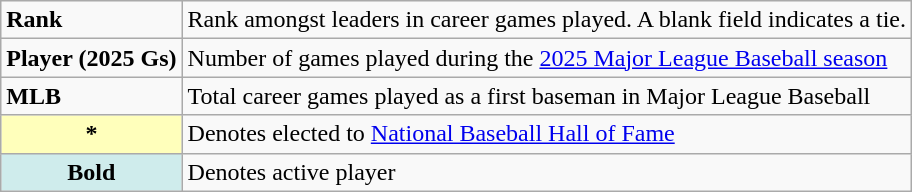<table class="wikitable" style="font-size:100%;">
<tr>
<td><strong>Rank</strong></td>
<td>Rank amongst leaders in career games played. A blank field indicates a tie.</td>
</tr>
<tr>
<td><strong>Player (2025 Gs)</strong></td>
<td>Number of games played during the <a href='#'>2025 Major League Baseball season</a></td>
</tr>
<tr>
<td><strong>MLB</strong></td>
<td>Total career games played as a first baseman in Major League Baseball</td>
</tr>
<tr>
<th scope="row" style="background-color:#ffffbb">*</th>
<td>Denotes elected to <a href='#'>National Baseball Hall of Fame</a> <br></td>
</tr>
<tr>
<th scope="row" style="background:#cfecec;"><strong>Bold</strong></th>
<td>Denotes active player<br></td>
</tr>
</table>
